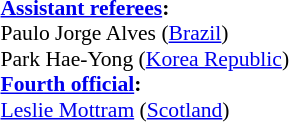<table width=100% style="font-size: 90%">
<tr>
<td><br><strong><a href='#'>Assistant referees</a>:</strong>
<br>Paulo Jorge Alves (<a href='#'>Brazil</a>)
<br>Park Hae-Yong (<a href='#'>Korea Republic</a>)
<br><strong><a href='#'>Fourth official</a>:</strong>
<br><a href='#'>Leslie Mottram</a> (<a href='#'>Scotland</a>)</td>
</tr>
</table>
